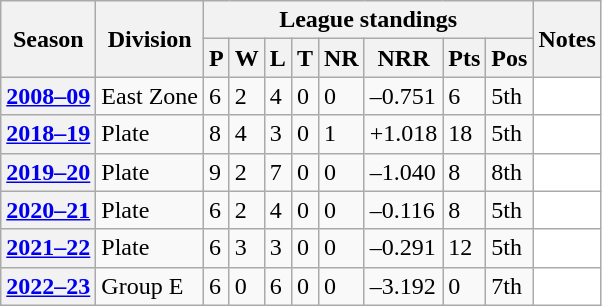<table class="wikitable sortable">
<tr>
<th scope="col" rowspan="2">Season</th>
<th scope="col" rowspan="2">Division</th>
<th scope="col" colspan="8">League standings</th>
<th scope="col" rowspan="2">Notes</th>
</tr>
<tr>
<th scope="col">P</th>
<th scope="col">W</th>
<th scope="col">L</th>
<th scope="col">T</th>
<th scope="col">NR</th>
<th scope="col">NRR</th>
<th scope="col">Pts</th>
<th scope="col">Pos</th>
</tr>
<tr>
<th scope="row"><a href='#'>2008–09</a></th>
<td>East Zone</td>
<td>6</td>
<td>2</td>
<td>4</td>
<td>0</td>
<td>0</td>
<td>–0.751</td>
<td>6</td>
<td>5th</td>
<td style="background: white;"></td>
</tr>
<tr>
<th scope="row"><a href='#'>2018–19</a></th>
<td>Plate</td>
<td>8</td>
<td>4</td>
<td>3</td>
<td>0</td>
<td>1</td>
<td>+1.018</td>
<td>18</td>
<td>5th</td>
<td style="background: white;"></td>
</tr>
<tr>
<th scope="row"><a href='#'>2019–20</a></th>
<td>Plate</td>
<td>9</td>
<td>2</td>
<td>7</td>
<td>0</td>
<td>0</td>
<td>–1.040</td>
<td>8</td>
<td>8th</td>
<td style="background: white;"></td>
</tr>
<tr>
<th scope="row"><a href='#'>2020–21</a></th>
<td>Plate</td>
<td>6</td>
<td>2</td>
<td>4</td>
<td>0</td>
<td>0</td>
<td>–0.116</td>
<td>8</td>
<td>5th</td>
<td style="background: white;"></td>
</tr>
<tr>
<th scope="row"><a href='#'>2021–22</a></th>
<td>Plate</td>
<td>6</td>
<td>3</td>
<td>3</td>
<td>0</td>
<td>0</td>
<td>–0.291</td>
<td>12</td>
<td>5th</td>
<td style="background: white;"></td>
</tr>
<tr>
<th scope="row"><a href='#'>2022–23</a></th>
<td>Group E</td>
<td>6</td>
<td>0</td>
<td>6</td>
<td>0</td>
<td>0</td>
<td>–3.192</td>
<td>0</td>
<td>7th</td>
<td style="background: white;"></td>
</tr>
</table>
